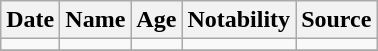<table class="wikitable">
<tr ">
<th>Date</th>
<th>Name</th>
<th>Age</th>
<th>Notability</th>
<th>Source</th>
</tr>
<tr>
<td></td>
<td></td>
<td></td>
<td></td>
<td></td>
</tr>
<tr>
</tr>
</table>
